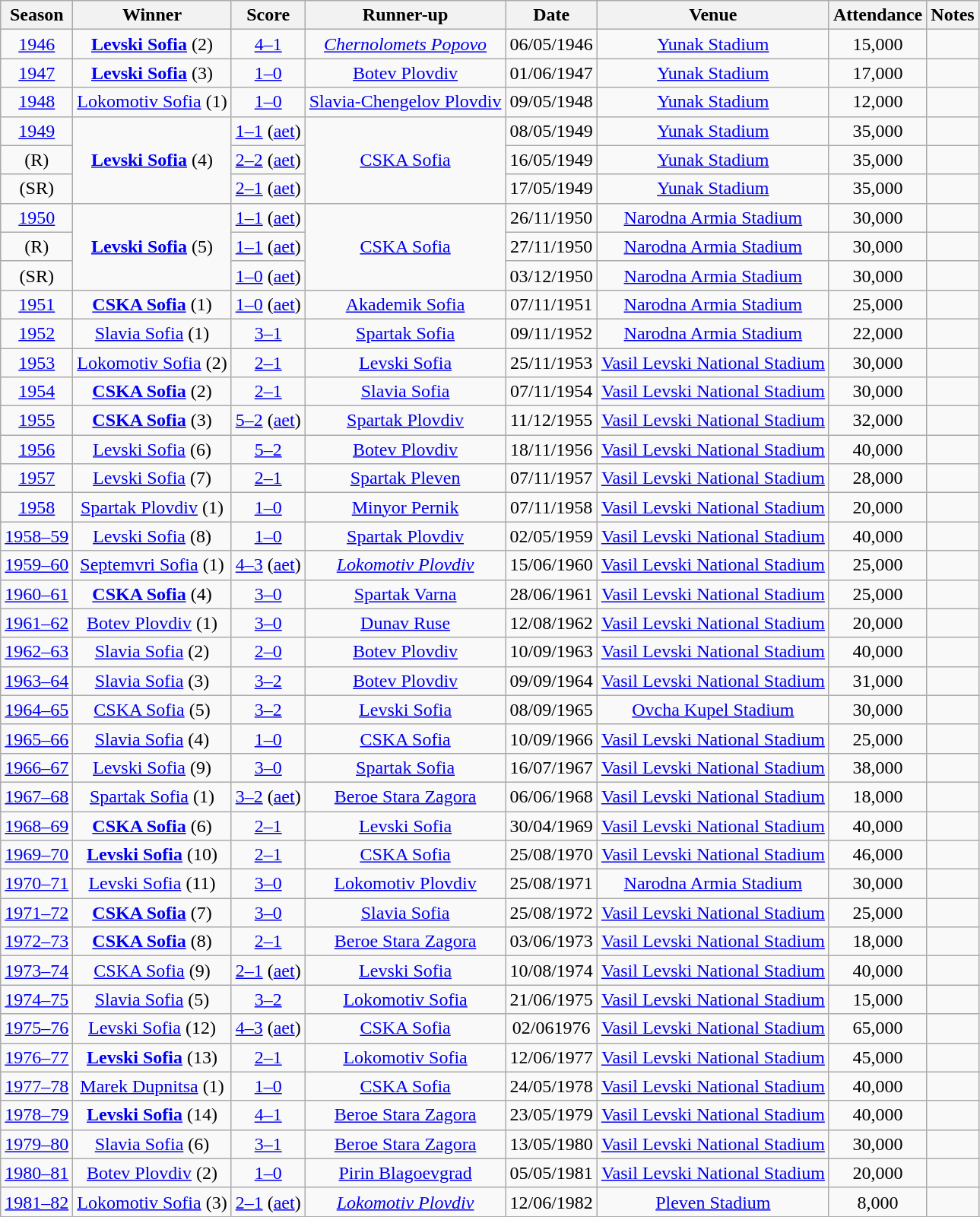<table class="wikitable sortable" style="text-align: center;">
<tr>
<th>Season</th>
<th>Winner</th>
<th>Score</th>
<th>Runner-up</th>
<th>Date</th>
<th>Venue</th>
<th>Attendance</th>
<th>Notes</th>
</tr>
<tr>
<td><a href='#'>1946</a></td>
<td><strong><a href='#'>Levski Sofia</a></strong> (2)</td>
<td><a href='#'>4–1</a></td>
<td><em><a href='#'>Chernolomets Popovo</a></em></td>
<td>06/05/1946</td>
<td><a href='#'>Yunak Stadium</a></td>
<td>15,000</td>
<td></td>
</tr>
<tr>
<td><a href='#'>1947</a></td>
<td><strong><a href='#'>Levski Sofia</a></strong> (3)</td>
<td><a href='#'>1–0</a></td>
<td><a href='#'>Botev Plovdiv</a></td>
<td>01/06/1947</td>
<td><a href='#'>Yunak Stadium</a></td>
<td>17,000</td>
<td></td>
</tr>
<tr>
<td><a href='#'>1948</a></td>
<td><a href='#'>Lokomotiv Sofia</a> (1)</td>
<td><a href='#'>1–0</a></td>
<td><a href='#'>Slavia-Chengelov Plovdiv</a></td>
<td>09/05/1948</td>
<td><a href='#'>Yunak Stadium</a></td>
<td>12,000</td>
<td></td>
</tr>
<tr>
<td><a href='#'>1949</a></td>
<td rowspan="3"><strong><a href='#'>Levski Sofia</a></strong> (4)</td>
<td><a href='#'>1–1</a> (<a href='#'>aet</a>)</td>
<td rowspan="3"><a href='#'>CSKA Sofia</a></td>
<td>08/05/1949</td>
<td><a href='#'>Yunak Stadium</a></td>
<td>35,000</td>
<td></td>
</tr>
<tr>
<td>(R)</td>
<td><a href='#'>2–2</a> (<a href='#'>aet</a>)</td>
<td>16/05/1949</td>
<td><a href='#'>Yunak Stadium</a></td>
<td>35,000</td>
<td></td>
</tr>
<tr>
<td>(SR)</td>
<td><a href='#'>2–1</a> (<a href='#'>aet</a>)</td>
<td>17/05/1949</td>
<td><a href='#'>Yunak Stadium</a></td>
<td>35,000</td>
<td></td>
</tr>
<tr>
<td><a href='#'>1950</a></td>
<td rowspan="3"><strong><a href='#'>Levski Sofia</a></strong> (5)</td>
<td><a href='#'>1–1</a> (<a href='#'>aet</a>)</td>
<td rowspan="3"><a href='#'>CSKA Sofia</a></td>
<td>26/11/1950</td>
<td><a href='#'>Narodna Armia Stadium</a></td>
<td>30,000</td>
<td></td>
</tr>
<tr>
<td>(R)</td>
<td><a href='#'>1–1</a> (<a href='#'>aet</a>)</td>
<td>27/11/1950</td>
<td><a href='#'>Narodna Armia Stadium</a></td>
<td>30,000</td>
<td></td>
</tr>
<tr>
<td>(SR)</td>
<td><a href='#'>1–0</a> (<a href='#'>aet</a>)</td>
<td>03/12/1950</td>
<td><a href='#'>Narodna Armia Stadium</a></td>
<td>30,000</td>
<td></td>
</tr>
<tr>
<td><a href='#'>1951</a></td>
<td><strong><a href='#'>CSKA Sofia</a></strong> (1)</td>
<td><a href='#'>1–0</a> (<a href='#'>aet</a>)</td>
<td><a href='#'>Akademik Sofia</a></td>
<td>07/11/1951</td>
<td><a href='#'>Narodna Armia Stadium</a></td>
<td>25,000</td>
<td></td>
</tr>
<tr>
<td><a href='#'>1952</a></td>
<td><a href='#'>Slavia Sofia</a> (1)</td>
<td><a href='#'>3–1</a></td>
<td><a href='#'>Spartak Sofia</a></td>
<td>09/11/1952</td>
<td><a href='#'>Narodna Armia Stadium</a></td>
<td>22,000</td>
<td></td>
</tr>
<tr>
<td><a href='#'>1953</a></td>
<td><a href='#'>Lokomotiv Sofia</a> (2)</td>
<td><a href='#'>2–1</a></td>
<td><a href='#'>Levski Sofia</a></td>
<td>25/11/1953</td>
<td><a href='#'>Vasil Levski National Stadium</a></td>
<td>30,000</td>
<td></td>
</tr>
<tr>
<td><a href='#'>1954</a></td>
<td><strong><a href='#'>CSKA Sofia</a></strong> (2)</td>
<td><a href='#'>2–1</a></td>
<td><a href='#'>Slavia Sofia</a></td>
<td>07/11/1954</td>
<td><a href='#'>Vasil Levski National Stadium</a></td>
<td>30,000</td>
<td></td>
</tr>
<tr>
<td><a href='#'>1955</a></td>
<td><strong><a href='#'>CSKA Sofia</a></strong> (3)</td>
<td><a href='#'>5–2</a> (<a href='#'>aet</a>)</td>
<td><a href='#'>Spartak Plovdiv</a></td>
<td>11/12/1955</td>
<td><a href='#'>Vasil Levski National Stadium</a></td>
<td>32,000</td>
<td></td>
</tr>
<tr>
<td><a href='#'>1956</a></td>
<td><a href='#'>Levski Sofia</a> (6)</td>
<td><a href='#'>5–2</a></td>
<td><a href='#'>Botev Plovdiv</a></td>
<td>18/11/1956</td>
<td><a href='#'>Vasil Levski National Stadium</a></td>
<td>40,000</td>
<td></td>
</tr>
<tr>
<td><a href='#'>1957</a></td>
<td><a href='#'>Levski Sofia</a> (7)</td>
<td><a href='#'>2–1</a></td>
<td><a href='#'>Spartak Pleven</a></td>
<td>07/11/1957</td>
<td><a href='#'>Vasil Levski National Stadium</a></td>
<td>28,000</td>
<td></td>
</tr>
<tr>
<td><a href='#'>1958</a></td>
<td><a href='#'>Spartak Plovdiv</a> (1)</td>
<td><a href='#'>1–0</a></td>
<td><a href='#'>Minyor Pernik</a></td>
<td>07/11/1958</td>
<td><a href='#'>Vasil Levski National Stadium</a></td>
<td>20,000</td>
<td></td>
</tr>
<tr>
<td><a href='#'>1958–59</a></td>
<td><a href='#'>Levski Sofia</a> (8)</td>
<td><a href='#'>1–0</a></td>
<td><a href='#'>Spartak Plovdiv</a></td>
<td>02/05/1959</td>
<td><a href='#'>Vasil Levski National Stadium</a></td>
<td>40,000</td>
<td></td>
</tr>
<tr>
<td><a href='#'>1959–60</a></td>
<td><a href='#'>Septemvri Sofia</a> (1)</td>
<td><a href='#'>4–3</a> (<a href='#'>aet</a>)</td>
<td><em><a href='#'>Lokomotiv Plovdiv</a></em></td>
<td>15/06/1960</td>
<td><a href='#'>Vasil Levski National Stadium</a></td>
<td>25,000</td>
<td></td>
</tr>
<tr>
<td><a href='#'>1960–61</a></td>
<td><strong><a href='#'>CSKA Sofia</a></strong> (4)</td>
<td><a href='#'>3–0</a></td>
<td><a href='#'>Spartak Varna</a></td>
<td>28/06/1961</td>
<td><a href='#'>Vasil Levski National Stadium</a></td>
<td>25,000</td>
<td></td>
</tr>
<tr>
<td><a href='#'>1961–62</a></td>
<td><a href='#'>Botev Plovdiv</a> (1)</td>
<td><a href='#'>3–0</a></td>
<td><a href='#'>Dunav Ruse</a></td>
<td>12/08/1962</td>
<td><a href='#'>Vasil Levski National Stadium</a></td>
<td>20,000</td>
<td></td>
</tr>
<tr>
<td><a href='#'>1962–63</a></td>
<td><a href='#'>Slavia Sofia</a> (2)</td>
<td><a href='#'>2–0</a></td>
<td><a href='#'>Botev Plovdiv</a></td>
<td>10/09/1963</td>
<td><a href='#'>Vasil Levski National Stadium</a></td>
<td>40,000</td>
<td></td>
</tr>
<tr>
<td><a href='#'>1963–64</a></td>
<td><a href='#'>Slavia Sofia</a> (3)</td>
<td><a href='#'>3–2</a></td>
<td><a href='#'>Botev Plovdiv</a></td>
<td>09/09/1964</td>
<td><a href='#'>Vasil Levski National Stadium</a></td>
<td>31,000</td>
<td></td>
</tr>
<tr>
<td><a href='#'>1964–65</a></td>
<td><a href='#'>CSKA Sofia</a> (5)</td>
<td><a href='#'>3–2</a></td>
<td><a href='#'>Levski Sofia</a></td>
<td>08/09/1965</td>
<td><a href='#'>Ovcha Kupel Stadium</a></td>
<td>30,000</td>
<td></td>
</tr>
<tr>
<td><a href='#'>1965–66</a></td>
<td><a href='#'>Slavia Sofia</a> (4)</td>
<td><a href='#'>1–0</a></td>
<td><a href='#'>CSKA Sofia</a></td>
<td>10/09/1966</td>
<td><a href='#'>Vasil Levski National Stadium</a></td>
<td>25,000</td>
<td></td>
</tr>
<tr>
<td><a href='#'>1966–67</a></td>
<td><a href='#'>Levski Sofia</a> (9)</td>
<td><a href='#'>3–0</a></td>
<td><a href='#'>Spartak Sofia</a></td>
<td>16/07/1967</td>
<td><a href='#'>Vasil Levski National Stadium</a></td>
<td>38,000</td>
<td></td>
</tr>
<tr>
<td><a href='#'>1967–68</a></td>
<td><a href='#'>Spartak Sofia</a> (1)</td>
<td><a href='#'>3–2</a> (<a href='#'>aet</a>)</td>
<td><a href='#'>Beroe Stara Zagora</a></td>
<td>06/06/1968</td>
<td><a href='#'>Vasil Levski National Stadium</a></td>
<td>18,000</td>
<td></td>
</tr>
<tr>
<td><a href='#'>1968–69</a></td>
<td><strong><a href='#'>CSKA Sofia</a></strong> (6)</td>
<td><a href='#'>2–1</a></td>
<td><a href='#'>Levski Sofia</a></td>
<td>30/04/1969</td>
<td><a href='#'>Vasil Levski National Stadium</a></td>
<td>40,000</td>
<td></td>
</tr>
<tr>
<td><a href='#'>1969–70</a></td>
<td><strong><a href='#'>Levski Sofia</a></strong> (10)</td>
<td><a href='#'>2–1</a></td>
<td><a href='#'>CSKA Sofia</a></td>
<td>25/08/1970</td>
<td><a href='#'>Vasil Levski National Stadium</a></td>
<td>46,000</td>
<td></td>
</tr>
<tr>
<td><a href='#'>1970–71</a></td>
<td><a href='#'>Levski Sofia</a> (11)</td>
<td><a href='#'>3–0</a></td>
<td><a href='#'>Lokomotiv Plovdiv</a></td>
<td>25/08/1971</td>
<td><a href='#'>Narodna Armia Stadium</a></td>
<td>30,000</td>
<td></td>
</tr>
<tr>
<td><a href='#'>1971–72</a></td>
<td><strong><a href='#'>CSKA Sofia</a></strong> (7)</td>
<td><a href='#'>3–0</a></td>
<td><a href='#'>Slavia Sofia</a></td>
<td>25/08/1972</td>
<td><a href='#'>Vasil Levski National Stadium</a></td>
<td>25,000</td>
<td></td>
</tr>
<tr>
<td><a href='#'>1972–73</a></td>
<td><strong><a href='#'>CSKA Sofia</a></strong> (8)</td>
<td><a href='#'>2–1</a></td>
<td><a href='#'>Beroe Stara Zagora</a></td>
<td>03/06/1973</td>
<td><a href='#'>Vasil Levski National Stadium</a></td>
<td>18,000</td>
<td></td>
</tr>
<tr>
<td><a href='#'>1973–74</a></td>
<td><a href='#'>CSKA Sofia</a> (9)</td>
<td><a href='#'>2–1</a> (<a href='#'>aet</a>)</td>
<td><a href='#'>Levski Sofia</a></td>
<td>10/08/1974</td>
<td><a href='#'>Vasil Levski National Stadium</a></td>
<td>40,000</td>
<td></td>
</tr>
<tr>
<td><a href='#'>1974–75</a></td>
<td><a href='#'>Slavia Sofia</a> (5)</td>
<td><a href='#'>3–2</a></td>
<td><a href='#'>Lokomotiv Sofia</a></td>
<td>21/06/1975</td>
<td><a href='#'>Vasil Levski National Stadium</a></td>
<td>15,000</td>
<td></td>
</tr>
<tr>
<td><a href='#'>1975–76</a></td>
<td><a href='#'>Levski Sofia</a> (12)</td>
<td><a href='#'>4–3</a> (<a href='#'>aet</a>)</td>
<td><a href='#'>CSKA Sofia</a></td>
<td>02/061976</td>
<td><a href='#'>Vasil Levski National Stadium</a></td>
<td>65,000</td>
<td></td>
</tr>
<tr>
<td><a href='#'>1976–77</a></td>
<td><strong><a href='#'>Levski Sofia</a></strong> (13)</td>
<td><a href='#'>2–1</a></td>
<td><a href='#'>Lokomotiv Sofia</a></td>
<td>12/06/1977</td>
<td><a href='#'>Vasil Levski National Stadium</a></td>
<td>45,000</td>
<td></td>
</tr>
<tr>
<td><a href='#'>1977–78</a></td>
<td><a href='#'>Marek Dupnitsa</a> (1)</td>
<td><a href='#'>1–0</a></td>
<td><a href='#'>CSKA Sofia</a></td>
<td>24/05/1978</td>
<td><a href='#'>Vasil Levski National Stadium</a></td>
<td>40,000</td>
<td></td>
</tr>
<tr>
<td><a href='#'>1978–79</a></td>
<td><strong><a href='#'>Levski Sofia</a></strong> (14)</td>
<td><a href='#'>4–1</a></td>
<td><a href='#'>Beroe Stara Zagora</a></td>
<td>23/05/1979</td>
<td><a href='#'>Vasil Levski National Stadium</a></td>
<td>40,000</td>
<td></td>
</tr>
<tr>
<td><a href='#'>1979–80</a></td>
<td><a href='#'>Slavia Sofia</a> (6)</td>
<td><a href='#'>3–1</a></td>
<td><a href='#'>Beroe Stara Zagora</a></td>
<td>13/05/1980</td>
<td><a href='#'>Vasil Levski National Stadium</a></td>
<td>30,000</td>
<td></td>
</tr>
<tr>
<td><a href='#'>1980–81</a></td>
<td><a href='#'>Botev Plovdiv</a> (2)</td>
<td><a href='#'>1–0</a></td>
<td><a href='#'>Pirin Blagoevgrad</a></td>
<td>05/05/1981</td>
<td><a href='#'>Vasil Levski National Stadium</a></td>
<td>20,000</td>
<td></td>
</tr>
<tr>
<td><a href='#'>1981–82</a></td>
<td><a href='#'>Lokomotiv Sofia</a> (3)</td>
<td><a href='#'>2–1</a> (<a href='#'>aet</a>)</td>
<td><em><a href='#'>Lokomotiv Plovdiv</a></em></td>
<td>12/06/1982</td>
<td><a href='#'>Pleven Stadium</a></td>
<td>8,000</td>
<td></td>
</tr>
</table>
